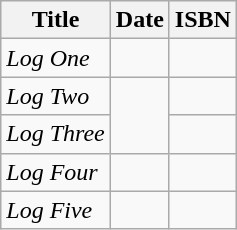<table class="wikitable">
<tr>
<th>Title</th>
<th>Date</th>
<th>ISBN</th>
</tr>
<tr>
<td><em>Log One</em></td>
<td></td>
<td></td>
</tr>
<tr>
<td><em>Log Two</em></td>
<td rowspan="2"></td>
<td></td>
</tr>
<tr>
<td><em>Log Three</em></td>
<td></td>
</tr>
<tr>
<td><em>Log Four</em></td>
<td></td>
<td></td>
</tr>
<tr>
<td><em>Log Five</em></td>
<td></td>
<td></td>
</tr>
</table>
